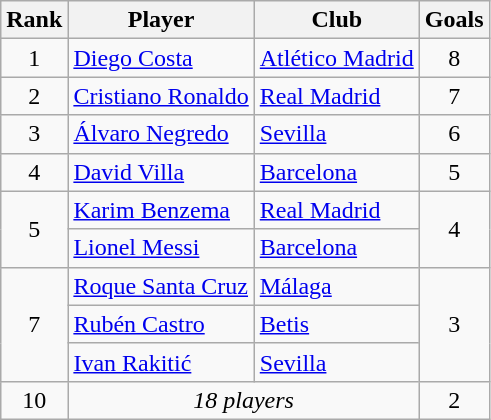<table class="wikitable sortable" style="margin: 1em 1em 1em 0; background: #f9f9f9; border: 1px #aaa solid; ">
<tr>
<th>Rank</th>
<th>Player</th>
<th>Club</th>
<th>Goals</th>
</tr>
<tr>
<td style="text-align:center;">1</td>
<td> <a href='#'>Diego Costa</a></td>
<td><a href='#'>Atlético Madrid</a></td>
<td style="text-align:center;">8</td>
</tr>
<tr>
<td style="text-align:center;">2</td>
<td> <a href='#'>Cristiano Ronaldo</a></td>
<td><a href='#'>Real Madrid</a></td>
<td style="text-align:center;">7</td>
</tr>
<tr>
<td style="text-align:center;">3</td>
<td> <a href='#'>Álvaro Negredo</a></td>
<td><a href='#'>Sevilla</a></td>
<td style="text-align:center;">6</td>
</tr>
<tr>
<td style="text-align:center;">4</td>
<td> <a href='#'>David Villa</a></td>
<td><a href='#'>Barcelona</a></td>
<td style="text-align:center;">5</td>
</tr>
<tr>
<td rowspan="2" style="text-align:center;">5</td>
<td> <a href='#'>Karim Benzema</a></td>
<td><a href='#'>Real Madrid</a></td>
<td rowspan="2" style="text-align:center;">4</td>
</tr>
<tr>
<td> <a href='#'>Lionel Messi</a></td>
<td><a href='#'>Barcelona</a></td>
</tr>
<tr>
<td rowspan="3" style="text-align:center;">7</td>
<td> <a href='#'>Roque Santa Cruz</a></td>
<td><a href='#'>Málaga</a></td>
<td rowspan="3" style="text-align:center;">3</td>
</tr>
<tr>
<td> <a href='#'>Rubén Castro</a></td>
<td><a href='#'>Betis</a></td>
</tr>
<tr>
<td> <a href='#'>Ivan Rakitić</a></td>
<td><a href='#'>Sevilla</a></td>
</tr>
<tr>
<td style="text-align:center;">10</td>
<td colspan="2" style="text-align:center;"><em>18 players</em></td>
<td style="text-align:center;">2</td>
</tr>
</table>
